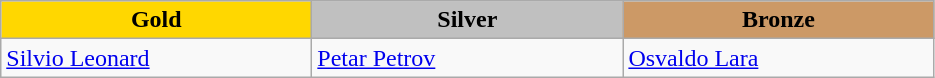<table class="wikitable" style="text-align:left">
<tr align="center">
<td width=200 bgcolor=gold><strong>Gold</strong></td>
<td width=200 bgcolor=silver><strong>Silver</strong></td>
<td width=200 bgcolor=CC9966><strong>Bronze</strong></td>
</tr>
<tr>
<td><a href='#'>Silvio Leonard</a><br><em></em></td>
<td><a href='#'>Petar Petrov</a><br><em></em></td>
<td><a href='#'>Osvaldo Lara</a><br><em></em></td>
</tr>
</table>
